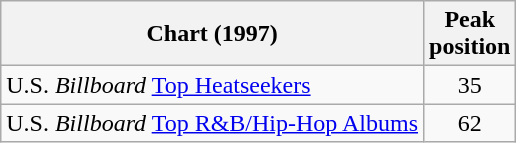<table class="wikitable sortable">
<tr>
<th>Chart (1997)</th>
<th>Peak<br>position</th>
</tr>
<tr>
<td>U.S. <em>Billboard</em> <a href='#'>Top Heatseekers</a></td>
<td align="center">35</td>
</tr>
<tr>
<td>U.S. <em>Billboard</em> <a href='#'>Top R&B/Hip-Hop Albums</a></td>
<td align="center">62</td>
</tr>
</table>
